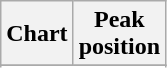<table class="wikitable sortable">
<tr>
<th>Chart</th>
<th>Peak<br>position</th>
</tr>
<tr>
</tr>
<tr>
</tr>
<tr>
</tr>
</table>
